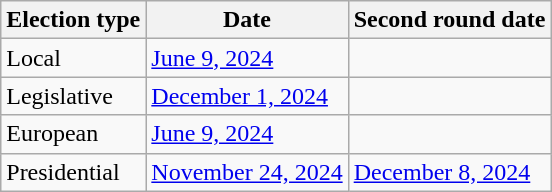<table class="wikitable">
<tr>
<th>Election type</th>
<th>Date</th>
<th>Second round date</th>
</tr>
<tr>
<td>Local</td>
<td><a href='#'>June 9, 2024</a></td>
<td></td>
</tr>
<tr>
<td>Legislative</td>
<td><a href='#'>December 1, 2024</a></td>
<td></td>
</tr>
<tr>
<td>European</td>
<td><a href='#'>June 9, 2024</a></td>
<td></td>
</tr>
<tr>
<td>Presidential</td>
<td><a href='#'>November 24, 2024</a></td>
<td><a href='#'>December 8, 2024</a></td>
</tr>
</table>
